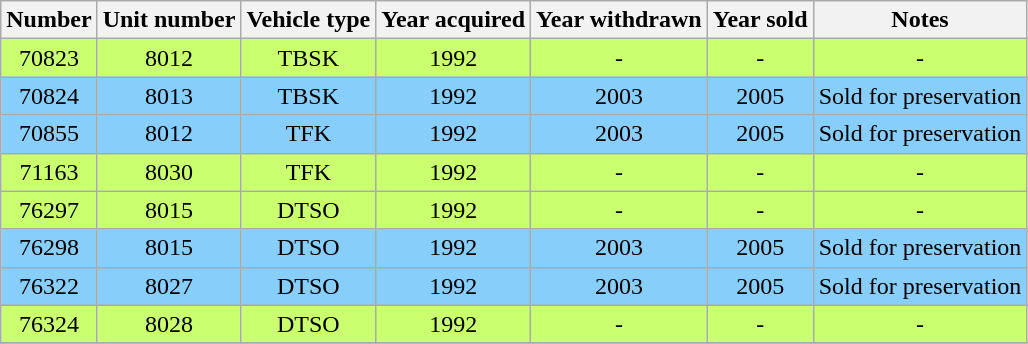<table class="wikitable">
<tr>
<th>Number</th>
<th>Unit number</th>
<th>Vehicle type</th>
<th>Year acquired</th>
<th>Year withdrawn</th>
<th>Year sold</th>
<th align=left>Notes</th>
</tr>
<tr>
<td bgcolor=CAFF70 align=center>70823</td>
<td bgcolor=CAFF70 align=center>8012</td>
<td bgcolor=CAFF70 align=center>TBSK</td>
<td bgcolor=CAFF70 align=center>1992</td>
<td bgcolor=CAFF70 align=center>-</td>
<td bgcolor=CAFF70 align=center>-</td>
<td bgcolor=CAFF70 align=center>-</td>
</tr>
<tr>
<td bgcolor=87cefa align=center>70824</td>
<td bgcolor=87cefa align=center>8013</td>
<td bgcolor=87cefa align=center>TBSK</td>
<td bgcolor=87cefa align=center>1992</td>
<td bgcolor=87cefa align=center>2003</td>
<td bgcolor=87cefa align=center>2005</td>
<td bgcolor=87cefa>Sold for preservation</td>
</tr>
<tr>
<td bgcolor=87cefa align=center>70855</td>
<td bgcolor=87cefa align=center>8012</td>
<td bgcolor=87cefa align=center>TFK</td>
<td bgcolor=87cefa align=center>1992</td>
<td bgcolor=87cefa align=center>2003</td>
<td bgcolor=87cefa align=center>2005</td>
<td bgcolor=87cefa>Sold for preservation</td>
</tr>
<tr>
<td bgcolor=CAFF70 align=center>71163</td>
<td bgcolor=CAFF70 align=center>8030</td>
<td bgcolor=CAFF70 align=center>TFK</td>
<td bgcolor=CAFF70 align=center>1992</td>
<td bgcolor=CAFF70 align=center>-</td>
<td bgcolor=CAFF70 align=center>-</td>
<td bgcolor=CAFF70 align=center>-</td>
</tr>
<tr>
<td bgcolor=CAFF70 align=center>76297</td>
<td bgcolor=CAFF70 align=center>8015</td>
<td bgcolor=CAFF70 align=center>DTSO</td>
<td bgcolor=CAFF70 align=center>1992</td>
<td bgcolor=CAFF70 align=center>-</td>
<td bgcolor=CAFF70 align=center>-</td>
<td bgcolor=CAFF70 align=center>-</td>
</tr>
<tr>
<td bgcolor=87cefa align=center>76298</td>
<td bgcolor=87cefa align=center>8015</td>
<td bgcolor=87cefa align=center>DTSO</td>
<td bgcolor=87cefa align=center>1992</td>
<td bgcolor=87cefa align=center>2003</td>
<td bgcolor=87cefa align=center>2005</td>
<td bgcolor=87cefa>Sold for preservation</td>
</tr>
<tr>
<td bgcolor=87cefa align=center>76322</td>
<td bgcolor=87cefa align=center>8027</td>
<td bgcolor=87cefa align=center>DTSO</td>
<td bgcolor=87cefa align=center>1992</td>
<td bgcolor=87cefa align=center>2003</td>
<td bgcolor=87cefa align=center>2005</td>
<td bgcolor=87cefa>Sold for preservation</td>
</tr>
<tr>
<td bgcolor=CAFF70 align=center>76324</td>
<td bgcolor=CAFF70 align=center>8028</td>
<td bgcolor=CAFF70 align=center>DTSO</td>
<td bgcolor=CAFF70 align=center>1992</td>
<td bgcolor=CAFF70 align=center>-</td>
<td bgcolor=CAFF70 align=center>-</td>
<td bgcolor=CAFF70 align=center>-</td>
</tr>
<tr>
</tr>
</table>
